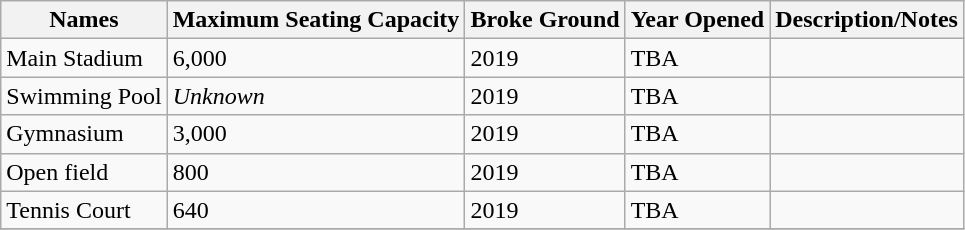<table class="wikitable sortable">
<tr>
<th>Names</th>
<th>Maximum Seating Capacity</th>
<th>Broke Ground</th>
<th>Year Opened</th>
<th>Description/Notes</th>
</tr>
<tr>
<td>Main Stadium</td>
<td>6,000</td>
<td>2019</td>
<td>TBA</td>
<td></td>
</tr>
<tr>
<td>Swimming Pool</td>
<td><em>Unknown</em></td>
<td>2019</td>
<td>TBA</td>
<td></td>
</tr>
<tr>
<td>Gymnasium</td>
<td>3,000</td>
<td>2019</td>
<td>TBA</td>
<td></td>
</tr>
<tr>
<td>Open field</td>
<td>800</td>
<td>2019</td>
<td>TBA</td>
<td></td>
</tr>
<tr>
<td>Tennis Court</td>
<td>640</td>
<td>2019</td>
<td>TBA</td>
<td></td>
</tr>
<tr>
</tr>
</table>
